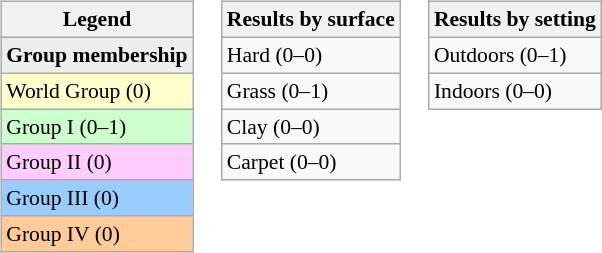<table>
<tr valign=top>
<td><br><table class=wikitable style=font-size:90%>
<tr>
<th>Legend</th>
</tr>
<tr style="background:#eee;">
<td><strong>Group membership</strong></td>
</tr>
<tr style="background:#ffc;">
<td>World Group (0)</td>
</tr>
<tr style="background:#cfc;">
<td>Group I (0–1)</td>
</tr>
<tr style="background:#fcf;">
<td>Group II (0)</td>
</tr>
<tr style="background:#9cf;">
<td>Group III (0)</td>
</tr>
<tr style="background:#fc9;">
<td>Group IV (0)</td>
</tr>
</table>
</td>
<td><br><table class=wikitable style=font-size:90%>
<tr>
<th>Results by surface</th>
</tr>
<tr>
<td>Hard (0–0)</td>
</tr>
<tr>
<td>Grass (0–1)</td>
</tr>
<tr>
<td>Clay (0–0)</td>
</tr>
<tr>
<td>Carpet (0–0)</td>
</tr>
</table>
</td>
<td><br><table class=wikitable style=font-size:90%>
<tr>
<th>Results by setting</th>
</tr>
<tr>
<td>Outdoors (0–1)</td>
</tr>
<tr>
<td>Indoors (0–0)</td>
</tr>
</table>
</td>
</tr>
</table>
